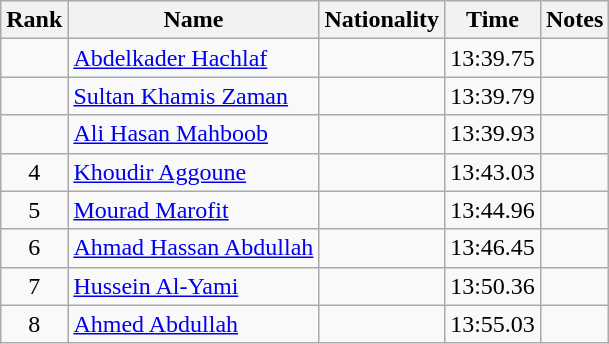<table class="wikitable sortable" style="text-align:center">
<tr>
<th>Rank</th>
<th>Name</th>
<th>Nationality</th>
<th>Time</th>
<th>Notes</th>
</tr>
<tr>
<td></td>
<td align=left><a href='#'>Abdelkader Hachlaf</a></td>
<td align=left></td>
<td>13:39.75</td>
<td></td>
</tr>
<tr>
<td></td>
<td align=left><a href='#'>Sultan Khamis Zaman</a></td>
<td align=left></td>
<td>13:39.79</td>
<td></td>
</tr>
<tr>
<td></td>
<td align=left><a href='#'>Ali Hasan Mahboob</a></td>
<td align=left></td>
<td>13:39.93</td>
<td></td>
</tr>
<tr>
<td>4</td>
<td align=left><a href='#'>Khoudir Aggoune</a></td>
<td align=left></td>
<td>13:43.03</td>
<td></td>
</tr>
<tr>
<td>5</td>
<td align=left><a href='#'>Mourad Marofit</a></td>
<td align=left></td>
<td>13:44.96</td>
<td></td>
</tr>
<tr>
<td>6</td>
<td align=left><a href='#'>Ahmad Hassan Abdullah</a></td>
<td align=left></td>
<td>13:46.45</td>
<td></td>
</tr>
<tr>
<td>7</td>
<td align=left><a href='#'>Hussein Al-Yami</a></td>
<td align=left></td>
<td>13:50.36</td>
<td></td>
</tr>
<tr>
<td>8</td>
<td align=left><a href='#'>Ahmed Abdullah</a></td>
<td align=left></td>
<td>13:55.03</td>
<td></td>
</tr>
</table>
